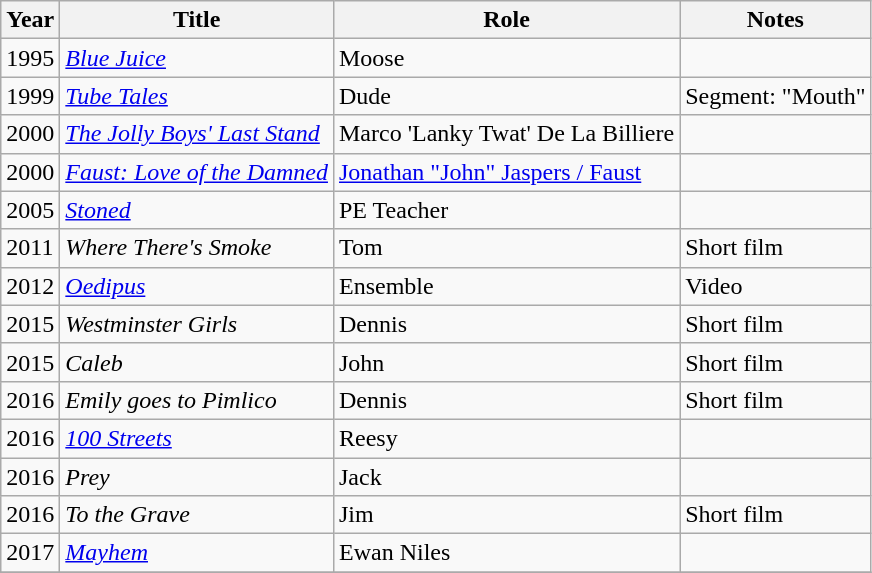<table class="wikitable sortable">
<tr>
<th>Year</th>
<th>Title</th>
<th>Role</th>
<th class="unsortable">Notes</th>
</tr>
<tr>
<td>1995</td>
<td><em><a href='#'>Blue Juice</a></em></td>
<td>Moose</td>
<td></td>
</tr>
<tr>
<td>1999</td>
<td><em><a href='#'>Tube Tales</a></em></td>
<td>Dude</td>
<td>Segment: "Mouth"</td>
</tr>
<tr>
<td>2000</td>
<td><em><a href='#'>The Jolly Boys' Last Stand</a></em></td>
<td>Marco 'Lanky Twat' De La Billiere</td>
<td></td>
</tr>
<tr>
<td>2000</td>
<td><em><a href='#'>Faust: Love of the Damned</a></em></td>
<td><a href='#'>Jonathan "John" Jaspers / Faust</a></td>
<td></td>
</tr>
<tr>
<td>2005</td>
<td><em><a href='#'>Stoned</a></em></td>
<td>PE Teacher</td>
<td></td>
</tr>
<tr>
<td>2011</td>
<td><em>Where There's Smoke</em></td>
<td>Tom</td>
<td>Short film</td>
</tr>
<tr>
<td>2012</td>
<td><em><a href='#'>Oedipus</a></em></td>
<td>Ensemble</td>
<td>Video</td>
</tr>
<tr>
<td>2015</td>
<td><em>Westminster Girls</em></td>
<td>Dennis</td>
<td>Short film</td>
</tr>
<tr>
<td>2015</td>
<td><em>Caleb</em></td>
<td>John</td>
<td>Short film</td>
</tr>
<tr>
<td>2016</td>
<td><em>Emily goes to Pimlico</em></td>
<td>Dennis</td>
<td>Short film</td>
</tr>
<tr>
<td>2016</td>
<td><em><a href='#'>100 Streets</a></em></td>
<td>Reesy</td>
<td></td>
</tr>
<tr>
<td>2016</td>
<td><em>Prey</em></td>
<td>Jack</td>
<td></td>
</tr>
<tr>
<td>2016</td>
<td><em>To the Grave</em></td>
<td>Jim</td>
<td>Short film</td>
</tr>
<tr>
<td>2017</td>
<td><em><a href='#'>Mayhem</a></em></td>
<td>Ewan Niles</td>
<td></td>
</tr>
<tr>
</tr>
</table>
